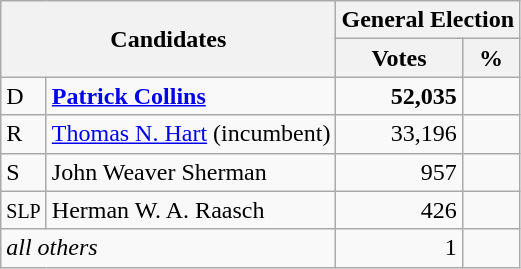<table class=wikitable>
<tr>
<th colspan=2 rowspan=2><strong>Candidates</strong></th>
<th colspan=2><strong>General Election</strong></th>
</tr>
<tr>
<th>Votes</th>
<th>%</th>
</tr>
<tr>
<td>D</td>
<td><strong><a href='#'>Patrick Collins</a></strong></td>
<td align="right"><strong>52,035</strong></td>
<td align="right"><strong></strong></td>
</tr>
<tr>
<td>R</td>
<td><a href='#'>Thomas N. Hart</a> (incumbent)</td>
<td align="right">33,196</td>
<td align="right"></td>
</tr>
<tr>
<td>S</td>
<td>John Weaver Sherman</td>
<td align="right">957</td>
<td align="right"></td>
</tr>
<tr>
<td><small>SLP</small></td>
<td>Herman W. A. Raasch</td>
<td align="right">426</td>
<td align="right"></td>
</tr>
<tr>
<td colspan=2><em>all others</em></td>
<td align="right">1</td>
<td align="right"></td>
</tr>
</table>
